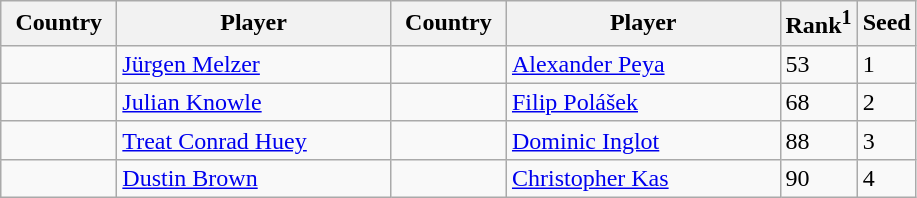<table class="sortable wikitable">
<tr>
<th width="70">Country</th>
<th width="175">Player</th>
<th width="70">Country</th>
<th width="175">Player</th>
<th>Rank<sup>1</sup></th>
<th>Seed</th>
</tr>
<tr>
<td></td>
<td><a href='#'>Jürgen Melzer</a></td>
<td></td>
<td><a href='#'>Alexander Peya</a></td>
<td>53</td>
<td>1</td>
</tr>
<tr>
<td></td>
<td><a href='#'>Julian Knowle</a></td>
<td></td>
<td><a href='#'>Filip Polášek</a></td>
<td>68</td>
<td>2</td>
</tr>
<tr>
<td></td>
<td><a href='#'>Treat Conrad Huey</a></td>
<td></td>
<td><a href='#'>Dominic Inglot</a></td>
<td>88</td>
<td>3</td>
</tr>
<tr>
<td></td>
<td><a href='#'>Dustin Brown</a></td>
<td></td>
<td><a href='#'>Christopher Kas</a></td>
<td>90</td>
<td>4</td>
</tr>
</table>
